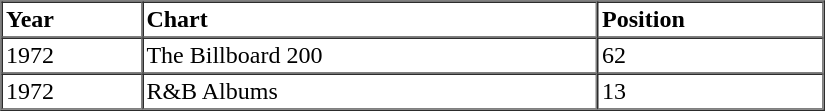<table border=1 cellspacing=0 cellpadding=2 width="550px">
<tr>
<th align="left">Year</th>
<th align="left">Chart</th>
<th align="left">Position</th>
</tr>
<tr>
<td align="left">1972</td>
<td align="left">The Billboard 200</td>
<td align="left">62</td>
</tr>
<tr>
<td align="left">1972</td>
<td align="left">R&B Albums</td>
<td align="left">13</td>
</tr>
<tr>
</tr>
</table>
